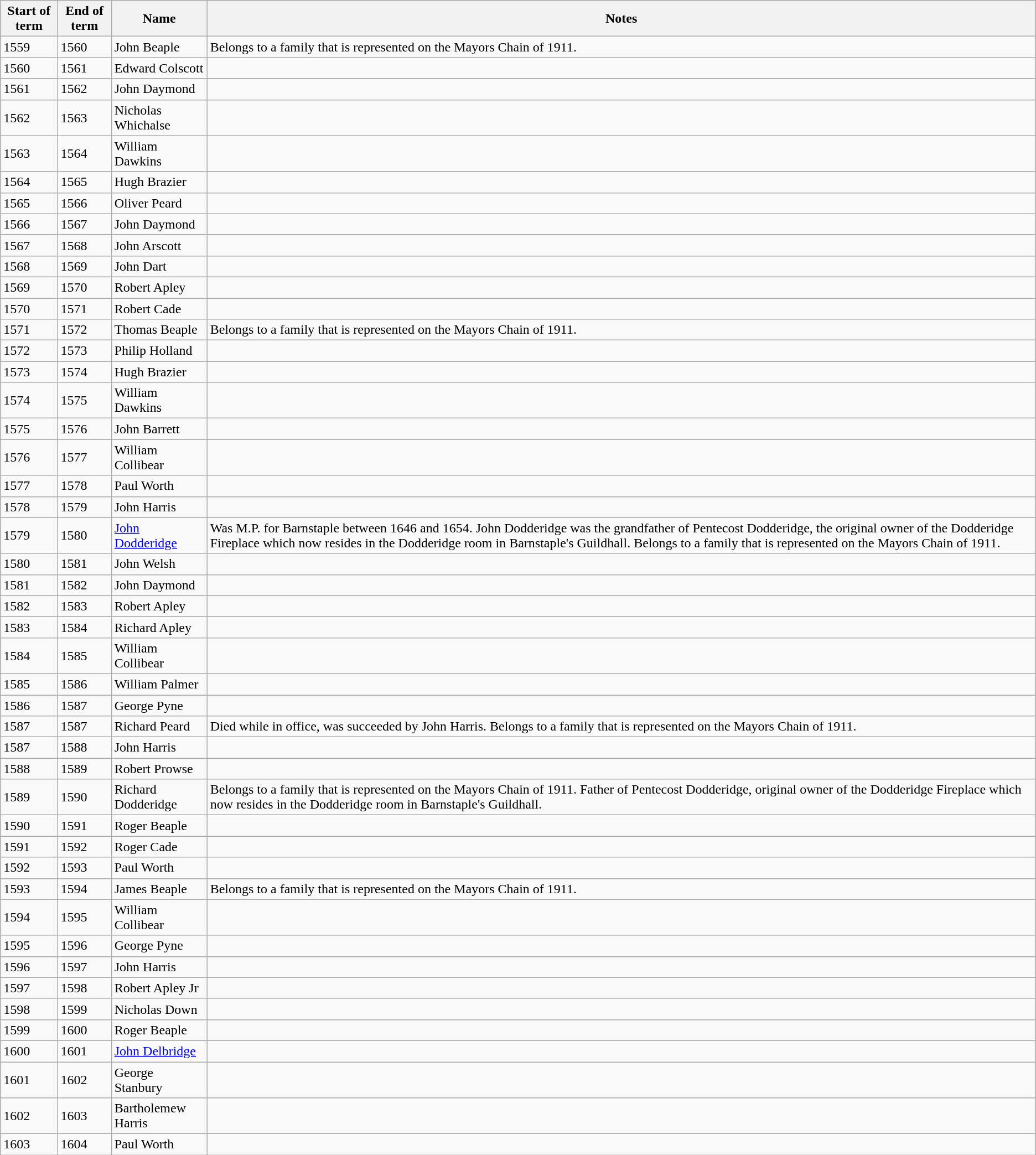<table class="wikitable mw-collapsible mw-collapsed">
<tr>
<th>Start of term</th>
<th>End of term</th>
<th>Name</th>
<th>Notes</th>
</tr>
<tr>
<td>1559</td>
<td>1560</td>
<td>John Beaple</td>
<td>Belongs to a family that is represented on the Mayors Chain of 1911.</td>
</tr>
<tr>
<td>1560</td>
<td>1561</td>
<td>Edward Colscott</td>
<td></td>
</tr>
<tr>
<td>1561</td>
<td>1562</td>
<td>John Daymond</td>
<td></td>
</tr>
<tr>
<td>1562</td>
<td>1563</td>
<td>Nicholas Whichalse</td>
<td></td>
</tr>
<tr>
<td>1563</td>
<td>1564</td>
<td>William Dawkins</td>
<td></td>
</tr>
<tr>
<td>1564</td>
<td>1565</td>
<td>Hugh Brazier</td>
<td></td>
</tr>
<tr>
<td>1565</td>
<td>1566</td>
<td>Oliver Peard</td>
<td></td>
</tr>
<tr>
<td>1566</td>
<td>1567</td>
<td>John Daymond</td>
<td></td>
</tr>
<tr>
<td>1567</td>
<td>1568</td>
<td>John Arscott</td>
<td></td>
</tr>
<tr>
<td>1568</td>
<td>1569</td>
<td>John Dart</td>
<td></td>
</tr>
<tr>
<td>1569</td>
<td>1570</td>
<td>Robert Apley</td>
<td></td>
</tr>
<tr>
<td>1570</td>
<td>1571</td>
<td>Robert Cade</td>
<td></td>
</tr>
<tr>
<td>1571</td>
<td>1572</td>
<td>Thomas Beaple</td>
<td>Belongs to a family that is represented on the Mayors Chain of 1911.</td>
</tr>
<tr>
<td>1572</td>
<td>1573</td>
<td>Philip Holland</td>
<td></td>
</tr>
<tr>
<td>1573</td>
<td>1574</td>
<td>Hugh Brazier</td>
<td></td>
</tr>
<tr>
<td>1574</td>
<td>1575</td>
<td>William Dawkins</td>
<td></td>
</tr>
<tr>
<td>1575</td>
<td>1576</td>
<td>John Barrett</td>
<td></td>
</tr>
<tr>
<td>1576</td>
<td>1577</td>
<td>William Collibear</td>
<td></td>
</tr>
<tr>
<td>1577</td>
<td>1578</td>
<td>Paul Worth</td>
<td></td>
</tr>
<tr>
<td>1578</td>
<td>1579</td>
<td>John Harris</td>
<td></td>
</tr>
<tr>
<td>1579</td>
<td>1580</td>
<td><a href='#'>John Dodderidge</a></td>
<td>Was M.P. for Barnstaple between 1646 and 1654. John Dodderidge was the grandfather of Pentecost Dodderidge, the original owner of the Dodderidge Fireplace which now resides in the Dodderidge room in Barnstaple's Guildhall. Belongs to a family that is represented on the Mayors Chain of 1911.</td>
</tr>
<tr>
<td>1580</td>
<td>1581</td>
<td>John Welsh</td>
<td></td>
</tr>
<tr>
<td>1581</td>
<td>1582</td>
<td>John Daymond</td>
<td></td>
</tr>
<tr>
<td>1582</td>
<td>1583</td>
<td>Robert Apley</td>
<td></td>
</tr>
<tr>
<td>1583</td>
<td>1584</td>
<td>Richard Apley</td>
<td></td>
</tr>
<tr>
<td>1584</td>
<td>1585</td>
<td>William Collibear</td>
<td></td>
</tr>
<tr>
<td>1585</td>
<td>1586</td>
<td>William Palmer</td>
<td></td>
</tr>
<tr>
<td>1586</td>
<td>1587</td>
<td>George Pyne</td>
<td></td>
</tr>
<tr>
<td>1587</td>
<td>1587</td>
<td>Richard Peard</td>
<td>Died while in office, was succeeded by John Harris. Belongs to a family that is represented on the Mayors Chain of 1911.</td>
</tr>
<tr>
<td>1587</td>
<td>1588</td>
<td>John Harris</td>
<td></td>
</tr>
<tr>
<td>1588</td>
<td>1589</td>
<td>Robert Prowse</td>
<td></td>
</tr>
<tr>
<td>1589</td>
<td>1590</td>
<td>Richard Dodderidge</td>
<td>Belongs to a family that is represented on the Mayors Chain of 1911. Father of Pentecost Dodderidge, original owner of the Dodderidge Fireplace which now resides in the Dodderidge room in Barnstaple's Guildhall.</td>
</tr>
<tr>
<td>1590</td>
<td>1591</td>
<td>Roger Beaple</td>
<td></td>
</tr>
<tr>
<td>1591</td>
<td>1592</td>
<td>Roger Cade</td>
<td></td>
</tr>
<tr>
<td>1592</td>
<td>1593</td>
<td>Paul Worth</td>
<td></td>
</tr>
<tr>
<td>1593</td>
<td>1594</td>
<td>James Beaple</td>
<td>Belongs to a family that is represented on the Mayors Chain of 1911.</td>
</tr>
<tr>
<td>1594</td>
<td>1595</td>
<td>William Collibear</td>
<td></td>
</tr>
<tr>
<td>1595</td>
<td>1596</td>
<td>George Pyne</td>
<td></td>
</tr>
<tr>
<td>1596</td>
<td>1597</td>
<td>John Harris</td>
<td></td>
</tr>
<tr>
<td>1597</td>
<td>1598</td>
<td>Robert Apley Jr</td>
<td></td>
</tr>
<tr>
<td>1598</td>
<td>1599</td>
<td>Nicholas Down</td>
<td></td>
</tr>
<tr>
<td>1599</td>
<td>1600</td>
<td>Roger Beaple</td>
<td></td>
</tr>
<tr>
<td>1600</td>
<td>1601</td>
<td><a href='#'>John Delbridge</a></td>
<td></td>
</tr>
<tr>
<td>1601</td>
<td>1602</td>
<td>George Stanbury</td>
<td></td>
</tr>
<tr>
<td>1602</td>
<td>1603</td>
<td>Bartholemew Harris</td>
<td></td>
</tr>
<tr>
<td>1603</td>
<td>1604</td>
<td>Paul Worth</td>
<td></td>
</tr>
</table>
